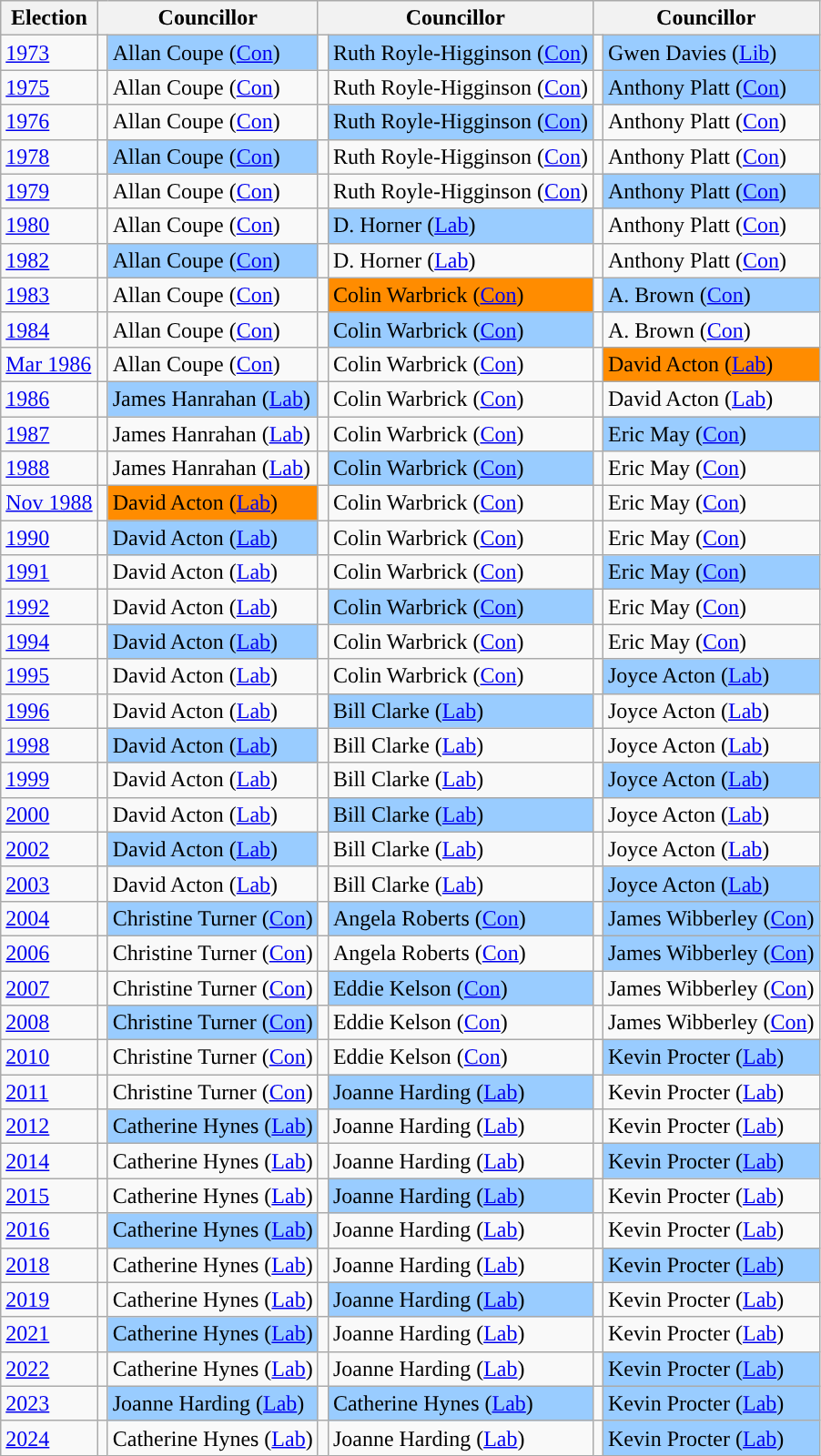<table class="wikitable">
<tr>
<th>Election</th>
<th colspan="2">Councillor</th>
<th colspan="2">Councillor</th>
<th colspan="2">Councillor</th>
</tr>
<tr>
<td><a href='#'>1973</a></td>
<td style="background-color: "></td>
<td bgcolor="#99CCFF">Allan Coupe (<a href='#'>Con</a>)</td>
<td style="background-color: "></td>
<td bgcolor="#99CCFF">Ruth Royle-Higginson (<a href='#'>Con</a>)</td>
<td style="background-color: "></td>
<td bgcolor="#99CCFF">Gwen Davies (<a href='#'>Lib</a>)</td>
</tr>
<tr>
<td><a href='#'>1975</a></td>
<td style="background-color: "></td>
<td>Allan Coupe (<a href='#'>Con</a>)</td>
<td style="background-color: "></td>
<td>Ruth Royle-Higginson (<a href='#'>Con</a>)</td>
<td style="background-color: "></td>
<td bgcolor="#99CCFF">Anthony Platt (<a href='#'>Con</a>)</td>
</tr>
<tr>
<td><a href='#'>1976</a></td>
<td style="background-color: "></td>
<td>Allan Coupe (<a href='#'>Con</a>)</td>
<td style="background-color: "></td>
<td bgcolor="#99CCFF">Ruth Royle-Higginson (<a href='#'>Con</a>)</td>
<td style="background-color: "></td>
<td>Anthony Platt (<a href='#'>Con</a>)</td>
</tr>
<tr>
<td><a href='#'>1978</a></td>
<td style="background-color: "></td>
<td bgcolor="#99CCFF">Allan Coupe (<a href='#'>Con</a>)</td>
<td style="background-color: "></td>
<td>Ruth Royle-Higginson (<a href='#'>Con</a>)</td>
<td style="background-color: "></td>
<td>Anthony Platt (<a href='#'>Con</a>)</td>
</tr>
<tr>
<td><a href='#'>1979</a></td>
<td style="background-color: "></td>
<td>Allan Coupe (<a href='#'>Con</a>)</td>
<td style="background-color: "></td>
<td>Ruth Royle-Higginson (<a href='#'>Con</a>)</td>
<td style="background-color: "></td>
<td bgcolor="#99CCFF">Anthony Platt (<a href='#'>Con</a>)</td>
</tr>
<tr>
<td><a href='#'>1980</a></td>
<td style="background-color: "></td>
<td>Allan Coupe (<a href='#'>Con</a>)</td>
<td style="background-color: "></td>
<td bgcolor="#99CCFF">D. Horner (<a href='#'>Lab</a>)</td>
<td style="background-color: "></td>
<td>Anthony Platt (<a href='#'>Con</a>)</td>
</tr>
<tr>
<td><a href='#'>1982</a></td>
<td style="background-color: "></td>
<td bgcolor="#99CCFF">Allan Coupe (<a href='#'>Con</a>)</td>
<td style="background-color: "></td>
<td>D. Horner (<a href='#'>Lab</a>)</td>
<td style="background-color: "></td>
<td>Anthony Platt (<a href='#'>Con</a>)</td>
</tr>
<tr>
<td><a href='#'>1983</a></td>
<td style="background-color: "></td>
<td>Allan Coupe (<a href='#'>Con</a>)</td>
<td style="background-color: "></td>
<td bgcolor="#FF8C00">Colin Warbrick (<a href='#'>Con</a>)</td>
<td style="background-color: "></td>
<td bgcolor="#99CCFF">A. Brown (<a href='#'>Con</a>)</td>
</tr>
<tr>
<td><a href='#'>1984</a></td>
<td style="background-color: "></td>
<td>Allan Coupe (<a href='#'>Con</a>)</td>
<td style="background-color: "></td>
<td bgcolor="#99CCFF">Colin Warbrick (<a href='#'>Con</a>)</td>
<td style="background-color: "></td>
<td>A. Brown (<a href='#'>Con</a>)</td>
</tr>
<tr>
<td><a href='#'>Mar 1986</a></td>
<td style="background-color: "></td>
<td>Allan Coupe (<a href='#'>Con</a>)</td>
<td style="background-color: "></td>
<td>Colin Warbrick (<a href='#'>Con</a>)</td>
<td style="background-color: "></td>
<td bgcolor="#FF8C00">David Acton (<a href='#'>Lab</a>)</td>
</tr>
<tr>
<td><a href='#'>1986</a></td>
<td style="background-color: "></td>
<td bgcolor="#99CCFF">James Hanrahan (<a href='#'>Lab</a>)</td>
<td style="background-color: "></td>
<td>Colin Warbrick (<a href='#'>Con</a>)</td>
<td style="background-color: "></td>
<td>David Acton (<a href='#'>Lab</a>)</td>
</tr>
<tr>
<td><a href='#'>1987</a></td>
<td style="background-color: "></td>
<td>James Hanrahan (<a href='#'>Lab</a>)</td>
<td style="background-color: "></td>
<td>Colin Warbrick (<a href='#'>Con</a>)</td>
<td style="background-color: "></td>
<td bgcolor="#99CCFF">Eric May (<a href='#'>Con</a>)</td>
</tr>
<tr>
<td><a href='#'>1988</a></td>
<td style="background-color: "></td>
<td>James Hanrahan (<a href='#'>Lab</a>)</td>
<td style="background-color: "></td>
<td bgcolor="#99CCFF">Colin Warbrick (<a href='#'>Con</a>)</td>
<td style="background-color: "></td>
<td>Eric May (<a href='#'>Con</a>)</td>
</tr>
<tr>
<td><a href='#'>Nov 1988</a></td>
<td style="background-color: "></td>
<td bgcolor="#FF8C00">David Acton (<a href='#'>Lab</a>)</td>
<td style="background-color: "></td>
<td>Colin Warbrick (<a href='#'>Con</a>)</td>
<td style="background-color: "></td>
<td>Eric May (<a href='#'>Con</a>)</td>
</tr>
<tr>
<td><a href='#'>1990</a></td>
<td style="background-color: "></td>
<td bgcolor="#99CCFF">David Acton (<a href='#'>Lab</a>)</td>
<td style="background-color: "></td>
<td>Colin Warbrick (<a href='#'>Con</a>)</td>
<td style="background-color: "></td>
<td>Eric May (<a href='#'>Con</a>)</td>
</tr>
<tr>
<td><a href='#'>1991</a></td>
<td style="background-color: "></td>
<td>David Acton (<a href='#'>Lab</a>)</td>
<td style="background-color: "></td>
<td>Colin Warbrick (<a href='#'>Con</a>)</td>
<td style="background-color: "></td>
<td bgcolor="#99CCFF">Eric May (<a href='#'>Con</a>)</td>
</tr>
<tr>
<td><a href='#'>1992</a></td>
<td style="background-color: "></td>
<td>David Acton (<a href='#'>Lab</a>)</td>
<td style="background-color: "></td>
<td bgcolor="#99CCFF">Colin Warbrick (<a href='#'>Con</a>)</td>
<td style="background-color: "></td>
<td>Eric May (<a href='#'>Con</a>)</td>
</tr>
<tr>
<td><a href='#'>1994</a></td>
<td style="background-color: "></td>
<td bgcolor="#99CCFF">David Acton (<a href='#'>Lab</a>)</td>
<td style="background-color: "></td>
<td>Colin Warbrick (<a href='#'>Con</a>)</td>
<td style="background-color: "></td>
<td>Eric May (<a href='#'>Con</a>)</td>
</tr>
<tr>
<td><a href='#'>1995</a></td>
<td style="background-color: "></td>
<td>David Acton (<a href='#'>Lab</a>)</td>
<td style="background-color: "></td>
<td>Colin Warbrick (<a href='#'>Con</a>)</td>
<td style="background-color: "></td>
<td bgcolor="#99CCFF">Joyce Acton (<a href='#'>Lab</a>)</td>
</tr>
<tr>
<td><a href='#'>1996</a></td>
<td style="background-color: "></td>
<td>David Acton (<a href='#'>Lab</a>)</td>
<td style="background-color: "></td>
<td bgcolor="#99CCFF">Bill Clarke (<a href='#'>Lab</a>)</td>
<td style="background-color: "></td>
<td>Joyce Acton (<a href='#'>Lab</a>)</td>
</tr>
<tr>
<td><a href='#'>1998</a></td>
<td style="background-color: "></td>
<td bgcolor="#99CCFF">David Acton (<a href='#'>Lab</a>)</td>
<td style="background-color: "></td>
<td>Bill Clarke (<a href='#'>Lab</a>)</td>
<td style="background-color: "></td>
<td>Joyce Acton (<a href='#'>Lab</a>)</td>
</tr>
<tr>
<td><a href='#'>1999</a></td>
<td style="background-color: "></td>
<td>David Acton (<a href='#'>Lab</a>)</td>
<td style="background-color: "></td>
<td>Bill Clarke (<a href='#'>Lab</a>)</td>
<td style="background-color: "></td>
<td bgcolor="#99CCFF">Joyce Acton (<a href='#'>Lab</a>)</td>
</tr>
<tr>
<td><a href='#'>2000</a></td>
<td style="background-color: "></td>
<td>David Acton (<a href='#'>Lab</a>)</td>
<td style="background-color: "></td>
<td bgcolor="#99CCFF">Bill Clarke (<a href='#'>Lab</a>)</td>
<td style="background-color: "></td>
<td>Joyce Acton (<a href='#'>Lab</a>)</td>
</tr>
<tr>
<td><a href='#'>2002</a></td>
<td style="background-color: "></td>
<td bgcolor="#99CCFF">David Acton (<a href='#'>Lab</a>)</td>
<td style="background-color: "></td>
<td>Bill Clarke (<a href='#'>Lab</a>)</td>
<td style="background-color: "></td>
<td>Joyce Acton (<a href='#'>Lab</a>)</td>
</tr>
<tr>
<td><a href='#'>2003</a></td>
<td style="background-color: "></td>
<td>David Acton (<a href='#'>Lab</a>)</td>
<td style="background-color: "></td>
<td>Bill Clarke (<a href='#'>Lab</a>)</td>
<td style="background-color: "></td>
<td bgcolor="#99CCFF">Joyce Acton (<a href='#'>Lab</a>)</td>
</tr>
<tr>
<td><a href='#'>2004</a></td>
<td style="background-color: "></td>
<td bgcolor="#99CCFF">Christine Turner (<a href='#'>Con</a>)</td>
<td style="background-color: "></td>
<td bgcolor="#99CCFF">Angela Roberts (<a href='#'>Con</a>)</td>
<td style="background-color: "></td>
<td bgcolor="#99CCFF">James Wibberley (<a href='#'>Con</a>)</td>
</tr>
<tr>
<td><a href='#'>2006</a></td>
<td style="background-color: "></td>
<td>Christine Turner (<a href='#'>Con</a>)</td>
<td style="background-color: "></td>
<td>Angela Roberts (<a href='#'>Con</a>)</td>
<td style="background-color: "></td>
<td bgcolor="#99CCFF">James Wibberley (<a href='#'>Con</a>)</td>
</tr>
<tr>
<td><a href='#'>2007</a></td>
<td style="background-color: "></td>
<td>Christine Turner (<a href='#'>Con</a>)</td>
<td style="background-color: "></td>
<td bgcolor="#99CCFF">Eddie Kelson (<a href='#'>Con</a>)</td>
<td style="background-color: "></td>
<td>James Wibberley (<a href='#'>Con</a>)</td>
</tr>
<tr>
<td><a href='#'>2008</a></td>
<td style="background-color: "></td>
<td bgcolor="#99CCFF">Christine Turner (<a href='#'>Con</a>)</td>
<td style="background-color: "></td>
<td>Eddie Kelson (<a href='#'>Con</a>)</td>
<td style="background-color: "></td>
<td>James Wibberley (<a href='#'>Con</a>)</td>
</tr>
<tr>
<td><a href='#'>2010</a></td>
<td style="background-color: "></td>
<td>Christine Turner (<a href='#'>Con</a>)</td>
<td style="background-color: "></td>
<td>Eddie Kelson (<a href='#'>Con</a>)</td>
<td style="background-color: "></td>
<td bgcolor="#99CCFF">Kevin Procter (<a href='#'>Lab</a>)</td>
</tr>
<tr>
<td><a href='#'>2011</a></td>
<td style="background-color: "></td>
<td>Christine Turner (<a href='#'>Con</a>)</td>
<td style="background-color: "></td>
<td bgcolor="#99CCFF">Joanne Harding (<a href='#'>Lab</a>)</td>
<td style="background-color: "></td>
<td>Kevin Procter (<a href='#'>Lab</a>)</td>
</tr>
<tr>
<td><a href='#'>2012</a></td>
<td style="background-color: "></td>
<td bgcolor="#99CCFF">Catherine Hynes (<a href='#'>Lab</a>)</td>
<td style="background-color: "></td>
<td>Joanne Harding (<a href='#'>Lab</a>)</td>
<td style="background-color: "></td>
<td>Kevin Procter (<a href='#'>Lab</a>)</td>
</tr>
<tr>
<td><a href='#'>2014</a></td>
<td style="background-color: "></td>
<td>Catherine Hynes (<a href='#'>Lab</a>)</td>
<td style="background-color: "></td>
<td>Joanne Harding (<a href='#'>Lab</a>)</td>
<td style="background-color: "></td>
<td bgcolor="#99CCFF">Kevin Procter (<a href='#'>Lab</a>)</td>
</tr>
<tr>
<td><a href='#'>2015</a></td>
<td style="background-color: "></td>
<td>Catherine Hynes (<a href='#'>Lab</a>)</td>
<td style="background-color: "></td>
<td bgcolor="#99CCFF">Joanne Harding (<a href='#'>Lab</a>)</td>
<td style="background-color: "></td>
<td>Kevin Procter (<a href='#'>Lab</a>)</td>
</tr>
<tr>
<td><a href='#'>2016</a></td>
<td style="background-color: "></td>
<td bgcolor="#99CCFF">Catherine Hynes (<a href='#'>Lab</a>)</td>
<td style="background-color: "></td>
<td>Joanne Harding (<a href='#'>Lab</a>)</td>
<td style="background-color: "></td>
<td>Kevin Procter (<a href='#'>Lab</a>)</td>
</tr>
<tr>
<td><a href='#'>2018</a></td>
<td style="background-color: "></td>
<td>Catherine Hynes (<a href='#'>Lab</a>)</td>
<td style="background-color: "></td>
<td>Joanne Harding (<a href='#'>Lab</a>)</td>
<td style="background-color: "></td>
<td bgcolor="#99CCFF">Kevin Procter (<a href='#'>Lab</a>)</td>
</tr>
<tr>
<td><a href='#'>2019</a></td>
<td style="background-color: "></td>
<td>Catherine Hynes (<a href='#'>Lab</a>)</td>
<td style="background-color: "></td>
<td bgcolor="#99CCFF">Joanne Harding (<a href='#'>Lab</a>)</td>
<td style="background-color: "></td>
<td>Kevin Procter (<a href='#'>Lab</a>)</td>
</tr>
<tr>
<td><a href='#'>2021</a></td>
<td style="background-color: "></td>
<td bgcolor="#99CCFF">Catherine Hynes (<a href='#'>Lab</a>)</td>
<td style="background-color: "></td>
<td>Joanne Harding (<a href='#'>Lab</a>)</td>
<td style="background-color: "></td>
<td>Kevin Procter (<a href='#'>Lab</a>)</td>
</tr>
<tr>
<td><a href='#'>2022</a></td>
<td style="background-color: "></td>
<td>Catherine Hynes (<a href='#'>Lab</a>)</td>
<td style="background-color: "></td>
<td>Joanne Harding (<a href='#'>Lab</a>)</td>
<td style="background-color: "></td>
<td bgcolor="#99CCFF">Kevin Procter (<a href='#'>Lab</a>)</td>
</tr>
<tr>
<td><a href='#'>2023</a></td>
<td style="background-color: "></td>
<td bgcolor="#99CCFF">Joanne Harding (<a href='#'>Lab</a>)</td>
<td style="background-color: "></td>
<td bgcolor="#99CCFF">Catherine Hynes (<a href='#'>Lab</a>)</td>
<td style="background-color: "></td>
<td bgcolor="#99CCFF">Kevin Procter (<a href='#'>Lab</a>)</td>
</tr>
<tr>
<td><a href='#'>2024</a></td>
<td style="background-color: "></td>
<td>Catherine Hynes (<a href='#'>Lab</a>)</td>
<td style="background-color: "></td>
<td>Joanne Harding (<a href='#'>Lab</a>)</td>
<td style="background-color: "></td>
<td bgcolor="#99CCFF">Kevin Procter (<a href='#'>Lab</a>)</td>
</tr>
</table>
